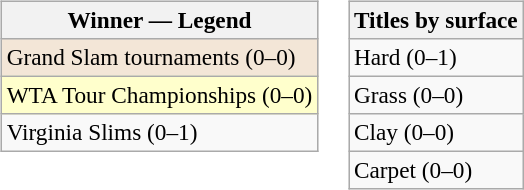<table>
<tr valign=top>
<td><br><table class=wikitable style=font-size:97%>
<tr>
<th>Winner — Legend</th>
</tr>
<tr>
<td bgcolor=#F3E6D7>Grand Slam tournaments (0–0)</td>
</tr>
<tr>
<td bgcolor=#FFFFCC>WTA Tour Championships (0–0)</td>
</tr>
<tr>
<td>Virginia Slims (0–1)</td>
</tr>
</table>
</td>
<td><br><table class=wikitable style=font-size:97%>
<tr>
<th>Titles by surface</th>
</tr>
<tr>
<td>Hard (0–1)</td>
</tr>
<tr>
<td>Grass (0–0)</td>
</tr>
<tr>
<td>Clay (0–0)</td>
</tr>
<tr>
<td>Carpet (0–0)</td>
</tr>
</table>
</td>
</tr>
</table>
